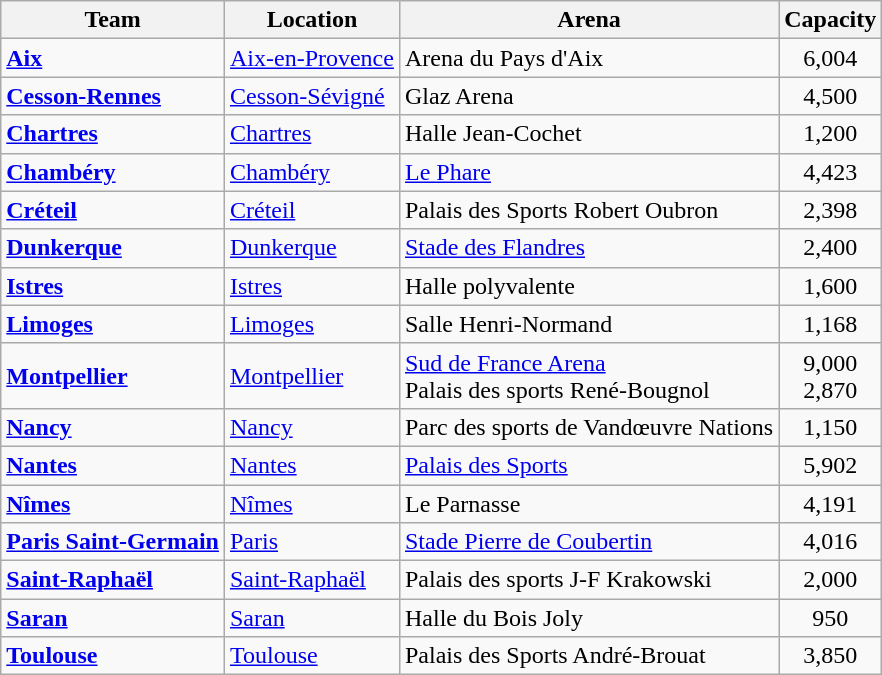<table class="wikitable sortable" style="text-align: left;">
<tr>
<th>Team</th>
<th>Location</th>
<th>Arena</th>
<th>Capacity</th>
</tr>
<tr>
<td><strong><a href='#'>Aix</a></strong></td>
<td><a href='#'>Aix-en-Provence</a></td>
<td>Arena du Pays d'Aix</td>
<td align="center">6,004</td>
</tr>
<tr>
<td><strong><a href='#'>Cesson-Rennes</a></strong></td>
<td><a href='#'>Cesson-Sévigné</a></td>
<td>Glaz Arena</td>
<td align="center">4,500</td>
</tr>
<tr>
<td><strong><a href='#'>Chartres</a></strong></td>
<td><a href='#'>Chartres</a></td>
<td>Halle Jean-Cochet</td>
<td align="center">1,200</td>
</tr>
<tr>
<td><strong><a href='#'>Chambéry</a></strong></td>
<td><a href='#'>Chambéry</a></td>
<td><a href='#'>Le Phare</a></td>
<td align="center">4,423</td>
</tr>
<tr>
<td><strong><a href='#'>Créteil</a></strong></td>
<td><a href='#'>Créteil</a></td>
<td>Palais des Sports Robert Oubron</td>
<td align="center">2,398</td>
</tr>
<tr>
<td><strong><a href='#'>Dunkerque</a></strong></td>
<td><a href='#'>Dunkerque</a></td>
<td><a href='#'>Stade des Flandres</a></td>
<td align="center">2,400</td>
</tr>
<tr>
<td><strong><a href='#'>Istres</a></strong></td>
<td><a href='#'>Istres</a></td>
<td>Halle polyvalente</td>
<td align="center">1,600</td>
</tr>
<tr>
<td><strong><a href='#'>Limoges</a></strong></td>
<td><a href='#'>Limoges</a></td>
<td>Salle Henri-Normand</td>
<td align="center">1,168</td>
</tr>
<tr>
<td><strong><a href='#'>Montpellier</a></strong></td>
<td><a href='#'>Montpellier</a></td>
<td><a href='#'>Sud de France Arena</a><br>Palais des sports René-Bougnol</td>
<td align="center">9,000<br>2,870</td>
</tr>
<tr>
<td><strong><a href='#'>Nancy</a></strong></td>
<td><a href='#'>Nancy</a></td>
<td>Parc des sports de Vandœuvre Nations</td>
<td align="center">1,150</td>
</tr>
<tr>
<td><strong><a href='#'>Nantes</a></strong></td>
<td><a href='#'>Nantes</a></td>
<td><a href='#'>Palais des Sports</a></td>
<td align="center">5,902</td>
</tr>
<tr>
<td><strong><a href='#'>Nîmes</a></strong></td>
<td><a href='#'>Nîmes</a></td>
<td>Le Parnasse</td>
<td align="center">4,191</td>
</tr>
<tr>
<td><strong><a href='#'>Paris Saint-Germain</a></strong></td>
<td><a href='#'>Paris</a></td>
<td><a href='#'>Stade Pierre de Coubertin</a></td>
<td align="center">4,016</td>
</tr>
<tr>
<td><strong><a href='#'>Saint-Raphaël</a></strong></td>
<td><a href='#'>Saint-Raphaël</a></td>
<td>Palais des sports J-F Krakowski</td>
<td align="center">2,000</td>
</tr>
<tr>
<td><strong><a href='#'>Saran</a></strong></td>
<td><a href='#'>Saran</a></td>
<td>Halle du Bois Joly</td>
<td align="center">950</td>
</tr>
<tr>
<td><strong><a href='#'>Toulouse</a></strong></td>
<td><a href='#'>Toulouse</a></td>
<td>Palais des Sports André-Brouat</td>
<td align="center">3,850</td>
</tr>
</table>
